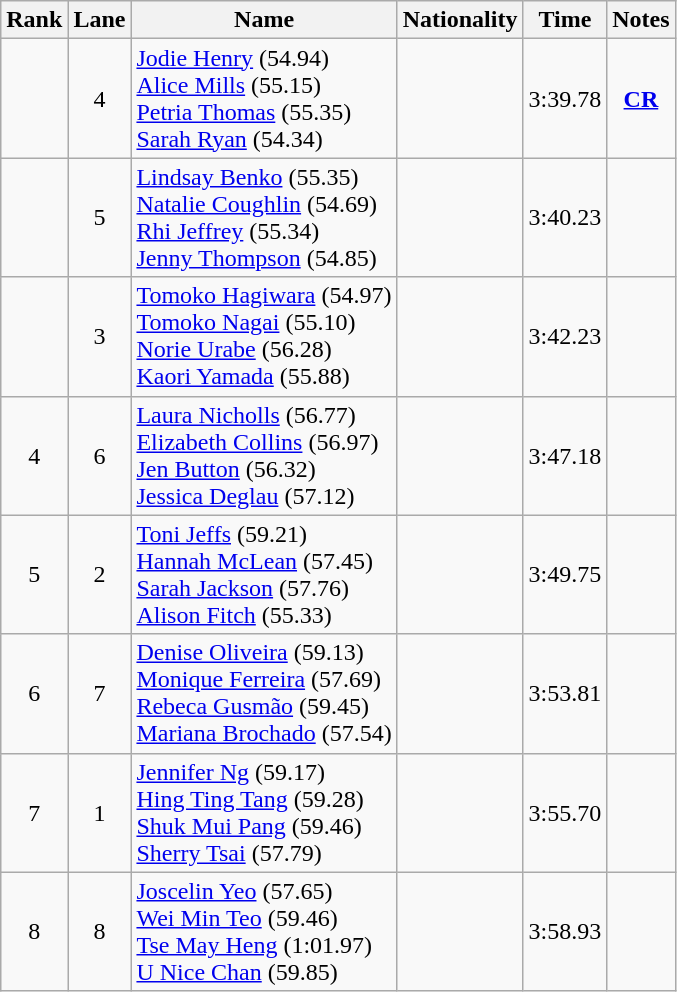<table class="wikitable sortable" style="text-align:center">
<tr>
<th>Rank</th>
<th>Lane</th>
<th>Name</th>
<th>Nationality</th>
<th>Time</th>
<th>Notes</th>
</tr>
<tr>
<td></td>
<td>4</td>
<td align=left><a href='#'>Jodie Henry</a> (54.94) <br> <a href='#'>Alice Mills</a> (55.15) <br> <a href='#'>Petria Thomas</a> (55.35) <br> <a href='#'>Sarah Ryan</a> (54.34)</td>
<td align=left></td>
<td>3:39.78</td>
<td><strong><a href='#'>CR</a></strong></td>
</tr>
<tr>
<td></td>
<td>5</td>
<td align=left><a href='#'>Lindsay Benko</a> (55.35) <br> <a href='#'>Natalie Coughlin</a> (54.69) <br> <a href='#'>Rhi Jeffrey</a> (55.34) <br> <a href='#'>Jenny Thompson</a> (54.85)</td>
<td align=left></td>
<td>3:40.23</td>
<td></td>
</tr>
<tr>
<td></td>
<td>3</td>
<td align=left><a href='#'>Tomoko Hagiwara</a> (54.97) <br> <a href='#'>Tomoko Nagai</a> (55.10) <br> <a href='#'>Norie Urabe</a> (56.28) <br> <a href='#'>Kaori Yamada</a> (55.88) <br></td>
<td align=left></td>
<td>3:42.23</td>
<td></td>
</tr>
<tr>
<td>4</td>
<td>6</td>
<td align=left><a href='#'>Laura Nicholls</a> (56.77) <br> <a href='#'>Elizabeth Collins</a> (56.97) <br> <a href='#'>Jen Button</a> (56.32) <br> <a href='#'>Jessica Deglau</a> (57.12)</td>
<td align=left></td>
<td>3:47.18</td>
<td></td>
</tr>
<tr>
<td>5</td>
<td>2</td>
<td align=left><a href='#'>Toni Jeffs</a> (59.21) <br> <a href='#'>Hannah McLean</a> (57.45) <br> <a href='#'>Sarah Jackson</a> (57.76) <br> <a href='#'>Alison Fitch</a> (55.33)</td>
<td align=left></td>
<td>3:49.75</td>
<td></td>
</tr>
<tr>
<td>6</td>
<td>7</td>
<td align=left><a href='#'>Denise Oliveira</a> (59.13) <br><a href='#'>Monique Ferreira</a> (57.69) <br><a href='#'>Rebeca Gusmão</a> (59.45) <br><a href='#'>Mariana Brochado</a> (57.54)</td>
<td align=left></td>
<td>3:53.81</td>
<td></td>
</tr>
<tr>
<td>7</td>
<td>1</td>
<td align=left><a href='#'>Jennifer Ng</a> (59.17) <br> <a href='#'>Hing Ting Tang</a> (59.28) <br> <a href='#'>Shuk Mui Pang</a> (59.46) <br> <a href='#'>Sherry Tsai</a> (57.79)</td>
<td align=left></td>
<td>3:55.70</td>
<td></td>
</tr>
<tr>
<td>8</td>
<td>8</td>
<td align=left><a href='#'>Joscelin Yeo</a> (57.65) <br> <a href='#'>Wei Min Teo</a> (59.46) <br> <a href='#'>Tse May Heng</a> (1:01.97) <br> <a href='#'>U Nice Chan</a> (59.85)</td>
<td align=left></td>
<td>3:58.93</td>
<td></td>
</tr>
</table>
